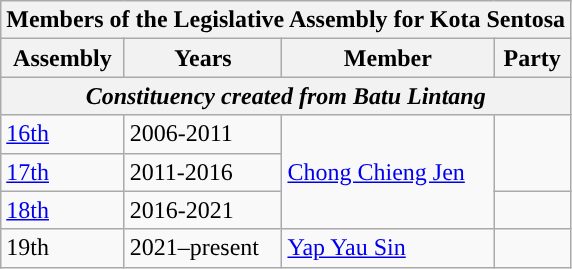<table class=wikitable>
<tr>
<th colspan="4">Members of the Legislative Assembly for Kota Sentosa</th>
</tr>
<tr>
<th>Assembly</th>
<th>Years</th>
<th>Member</th>
<th>Party</th>
</tr>
<tr>
<th colspan=4 align=center><em>Constituency created from Batu Lintang</em></th>
</tr>
<tr>
<td><a href='#'>16th</a></td>
<td>2006-2011</td>
<td rowspan=3><a href='#'>Chong Chieng Jen</a></td>
<td rowspan=2></td>
</tr>
<tr>
<td><a href='#'>17th</a></td>
<td>2011-2016</td>
</tr>
<tr>
<td><a href='#'>18th</a></td>
<td>2016-2021</td>
<td bgcolor=></td>
</tr>
<tr>
<td>19th</td>
<td>2021–present</td>
<td><a href='#'>Yap Yau Sin</a></td>
<td bgcolor=></td>
</tr>
</table>
